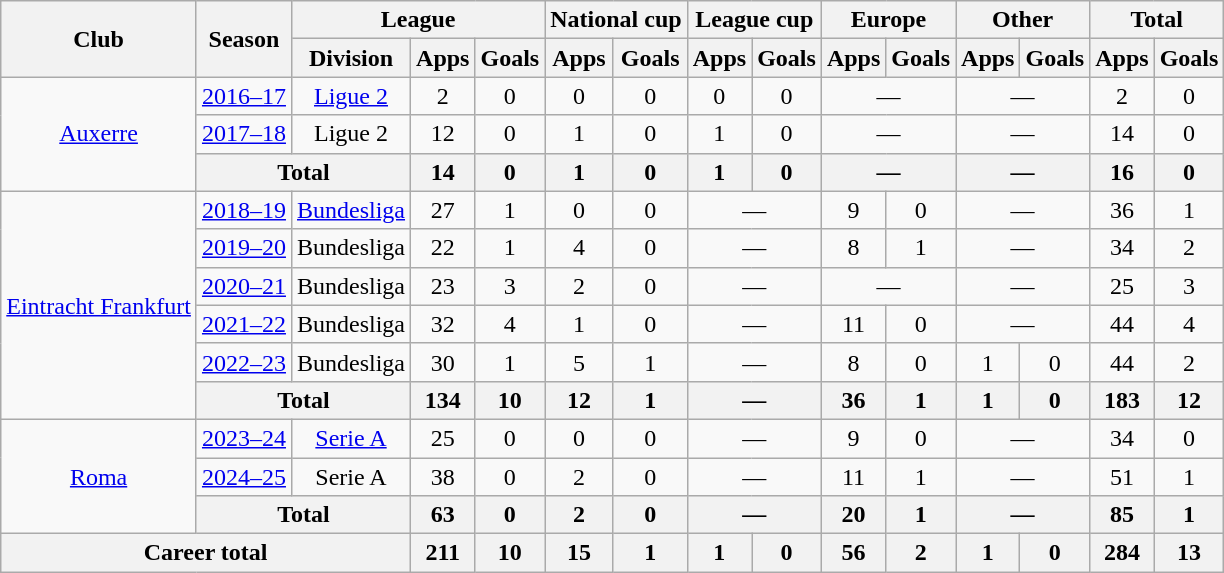<table class="wikitable" style="text-align: center">
<tr>
<th rowspan=2>Club</th>
<th rowspan=2>Season</th>
<th colspan=3>League</th>
<th colspan=2>National cup</th>
<th colspan=2>League cup</th>
<th colspan=2>Europe</th>
<th colspan=2>Other</th>
<th colspan=2>Total</th>
</tr>
<tr>
<th>Division</th>
<th>Apps</th>
<th>Goals</th>
<th>Apps</th>
<th>Goals</th>
<th>Apps</th>
<th>Goals</th>
<th>Apps</th>
<th>Goals</th>
<th>Apps</th>
<th>Goals</th>
<th>Apps</th>
<th>Goals</th>
</tr>
<tr>
<td rowspan=3><a href='#'>Auxerre</a></td>
<td><a href='#'>2016–17</a></td>
<td><a href='#'>Ligue 2</a></td>
<td>2</td>
<td>0</td>
<td>0</td>
<td>0</td>
<td>0</td>
<td>0</td>
<td colspan=2>—</td>
<td colspan=2>—</td>
<td>2</td>
<td>0</td>
</tr>
<tr>
<td><a href='#'>2017–18</a></td>
<td>Ligue 2</td>
<td>12</td>
<td>0</td>
<td>1</td>
<td>0</td>
<td>1</td>
<td>0</td>
<td colspan=2>—</td>
<td colspan=2>—</td>
<td>14</td>
<td>0</td>
</tr>
<tr>
<th colspan=2>Total</th>
<th>14</th>
<th>0</th>
<th>1</th>
<th>0</th>
<th>1</th>
<th>0</th>
<th colspan=2>—</th>
<th colspan=2>—</th>
<th>16</th>
<th>0</th>
</tr>
<tr>
<td rowspan=6><a href='#'>Eintracht Frankfurt</a></td>
<td><a href='#'>2018–19</a></td>
<td><a href='#'>Bundesliga</a></td>
<td>27</td>
<td>1</td>
<td>0</td>
<td>0</td>
<td colspan=2>—</td>
<td>9</td>
<td>0</td>
<td colspan=2>—</td>
<td>36</td>
<td>1</td>
</tr>
<tr>
<td><a href='#'>2019–20</a></td>
<td>Bundesliga</td>
<td>22</td>
<td>1</td>
<td>4</td>
<td>0</td>
<td colspan=2>—</td>
<td>8</td>
<td>1</td>
<td colspan=2>—</td>
<td>34</td>
<td>2</td>
</tr>
<tr>
<td><a href='#'>2020–21</a></td>
<td>Bundesliga</td>
<td>23</td>
<td>3</td>
<td>2</td>
<td>0</td>
<td colspan=2>—</td>
<td colspan=2>—</td>
<td colspan=2>—</td>
<td>25</td>
<td>3</td>
</tr>
<tr>
<td><a href='#'>2021–22</a></td>
<td>Bundesliga</td>
<td>32</td>
<td>4</td>
<td>1</td>
<td>0</td>
<td colspan=2>—</td>
<td>11</td>
<td>0</td>
<td colspan=2>—</td>
<td>44</td>
<td>4</td>
</tr>
<tr>
<td><a href='#'>2022–23</a></td>
<td>Bundesliga</td>
<td>30</td>
<td>1</td>
<td>5</td>
<td>1</td>
<td colspan=2>—</td>
<td>8</td>
<td>0</td>
<td>1</td>
<td>0</td>
<td>44</td>
<td>2</td>
</tr>
<tr>
<th colspan=2>Total</th>
<th>134</th>
<th>10</th>
<th>12</th>
<th>1</th>
<th colspan=2>—</th>
<th>36</th>
<th>1</th>
<th>1</th>
<th>0</th>
<th>183</th>
<th>12</th>
</tr>
<tr>
<td rowspan=3><a href='#'>Roma</a></td>
<td><a href='#'>2023–24</a></td>
<td><a href='#'>Serie A</a></td>
<td>25</td>
<td>0</td>
<td>0</td>
<td>0</td>
<td colspan=2>—</td>
<td>9</td>
<td>0</td>
<td colspan=2>—</td>
<td>34</td>
<td>0</td>
</tr>
<tr>
<td><a href='#'>2024–25</a></td>
<td>Serie A</td>
<td>38</td>
<td>0</td>
<td>2</td>
<td>0</td>
<td colspan=2>—</td>
<td>11</td>
<td>1</td>
<td colspan=2>—</td>
<td>51</td>
<td>1</td>
</tr>
<tr>
<th colspan=2>Total</th>
<th>63</th>
<th>0</th>
<th>2</th>
<th>0</th>
<th colspan=2>—</th>
<th>20</th>
<th>1</th>
<th colspan=2>—</th>
<th>85</th>
<th>1</th>
</tr>
<tr>
<th colspan=3>Career total</th>
<th>211</th>
<th>10</th>
<th>15</th>
<th>1</th>
<th>1</th>
<th>0</th>
<th>56</th>
<th>2</th>
<th>1</th>
<th>0</th>
<th>284</th>
<th>13</th>
</tr>
</table>
